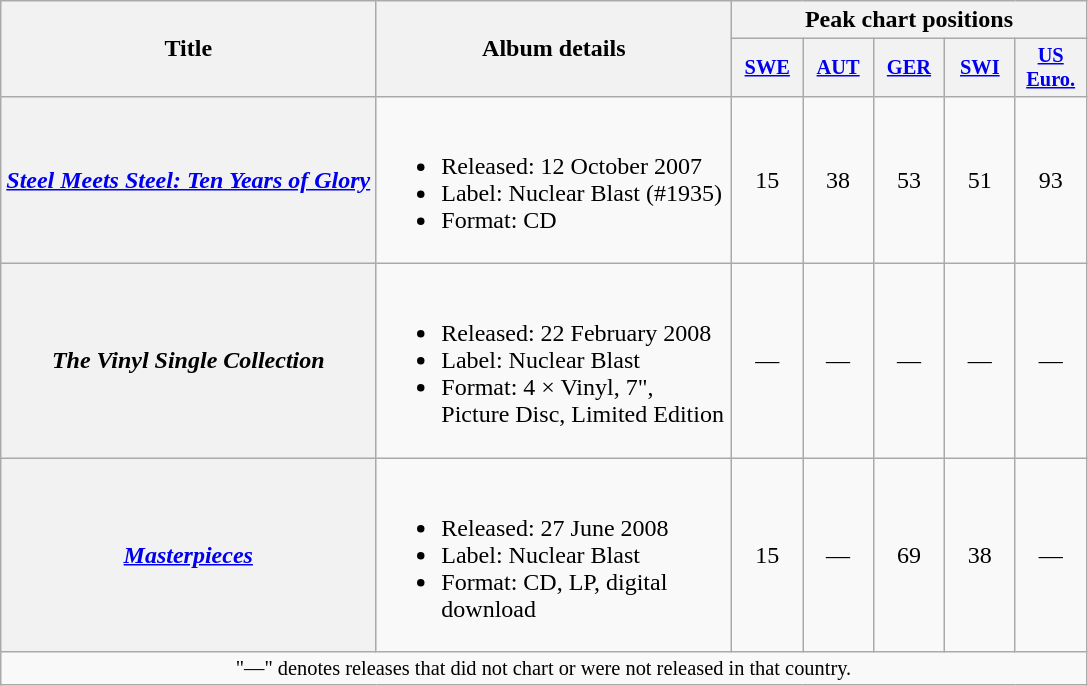<table class="wikitable plainrowheaders">
<tr>
<th rowspan="2">Title</th>
<th rowspan="2" style="width:230px;">Album details</th>
<th colspan="5">Peak chart positions</th>
</tr>
<tr>
<th style="width:3em;font-size:85%;"><a href='#'>SWE</a><br></th>
<th style="width:3em;font-size:85%;"><a href='#'>AUT</a><br></th>
<th style="width:3em;font-size:85%;"><a href='#'>GER</a><br></th>
<th style="width:3em;font-size:85%;"><a href='#'>SWI</a><br></th>
<th style="width:3em;font-size:85%;"><a href='#'>US<br>Euro.</a><br></th>
</tr>
<tr>
<th scope="row"><em><a href='#'>Steel Meets Steel: Ten Years of Glory</a></em></th>
<td><br><ul><li>Released: 12 October 2007</li><li>Label: Nuclear Blast (#1935)</li><li>Format: CD</li></ul></td>
<td style="text-align:center;">15</td>
<td style="text-align:center;">38</td>
<td style="text-align:center;">53</td>
<td style="text-align:center;">51</td>
<td style="text-align:center;">93</td>
</tr>
<tr>
<th scope="row"><em>The Vinyl Single Collection</em></th>
<td><br><ul><li>Released: 22 February 2008</li><li>Label: Nuclear Blast</li><li>Format: 4 × Vinyl, 7", Picture Disc, Limited Edition</li></ul></td>
<td style="text-align:center;">—</td>
<td style="text-align:center;">—</td>
<td style="text-align:center;">—</td>
<td style="text-align:center;">—</td>
<td style="text-align:center;">—</td>
</tr>
<tr>
<th scope="row"><em><a href='#'>Masterpieces</a></em></th>
<td><br><ul><li>Released: 27 June 2008</li><li>Label: Nuclear Blast</li><li>Format: CD, LP, digital download</li></ul></td>
<td style="text-align:center;">15</td>
<td style="text-align:center;">—</td>
<td style="text-align:center;">69</td>
<td style="text-align:center;">38</td>
<td style="text-align:center;">—</td>
</tr>
<tr>
<td colspan="9" style="text-align:center; font-size:85%;">"—" denotes releases that did not chart or were not released in that country.</td>
</tr>
</table>
